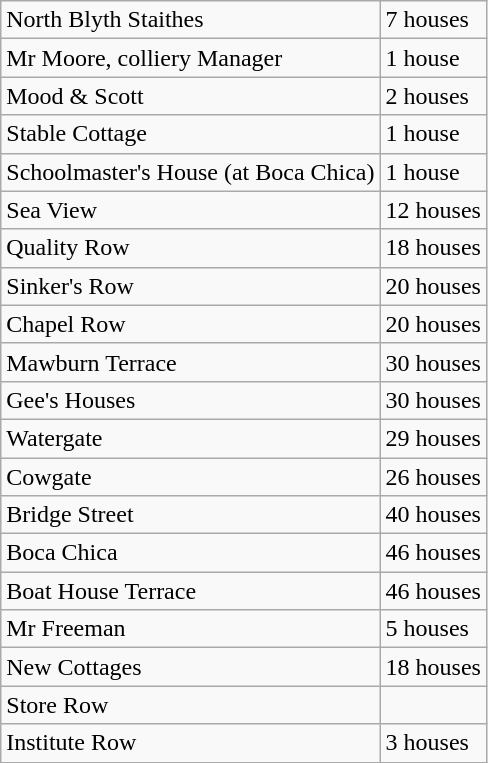<table class="wikitable">
<tr>
<td>North Blyth Staithes</td>
<td>7 houses</td>
</tr>
<tr>
<td>Mr Moore, colliery Manager</td>
<td>1 house</td>
</tr>
<tr>
<td>Mood & Scott</td>
<td>2 houses</td>
</tr>
<tr>
<td>Stable Cottage</td>
<td>1 house</td>
</tr>
<tr>
<td>Schoolmaster's House (at Boca Chica)</td>
<td>1 house</td>
</tr>
<tr>
<td>Sea View</td>
<td>12 houses</td>
</tr>
<tr>
<td>Quality Row</td>
<td>18 houses</td>
</tr>
<tr>
<td>Sinker's Row</td>
<td>20 houses</td>
</tr>
<tr>
<td>Chapel Row</td>
<td>20 houses</td>
</tr>
<tr>
<td>Mawburn Terrace</td>
<td>30 houses</td>
</tr>
<tr>
<td>Gee's Houses</td>
<td>30 houses</td>
</tr>
<tr>
<td>Watergate</td>
<td>29 houses</td>
</tr>
<tr>
<td>Cowgate</td>
<td>26 houses</td>
</tr>
<tr>
<td>Bridge Street</td>
<td>40 houses</td>
</tr>
<tr>
<td>Boca Chica</td>
<td>46 houses</td>
</tr>
<tr>
<td>Boat House Terrace</td>
<td>46 houses</td>
</tr>
<tr>
<td>Mr Freeman</td>
<td>5 houses</td>
</tr>
<tr>
<td>New Cottages</td>
<td>18 houses</td>
</tr>
<tr>
<td>Store Row</td>
<td></td>
</tr>
<tr>
<td>Institute Row</td>
<td>3 houses</td>
</tr>
</table>
